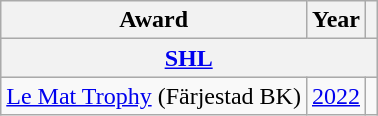<table class="wikitable">
<tr>
<th>Award</th>
<th>Year</th>
<th></th>
</tr>
<tr ALIGN="center" bgcolor="#e0e0e0">
<th colspan="3"><a href='#'>SHL</a></th>
</tr>
<tr>
<td><a href='#'>Le Mat Trophy</a> (Färjestad BK)</td>
<td><a href='#'>2022</a></td>
<td></td>
</tr>
</table>
